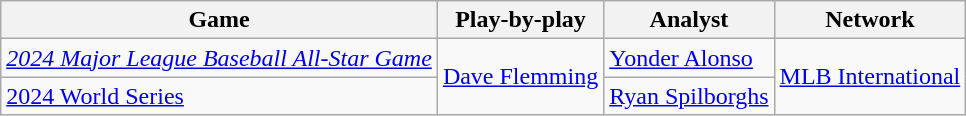<table class="wikitable">
<tr>
<th>Game</th>
<th>Play-by-play</th>
<th>Analyst</th>
<th>Network</th>
</tr>
<tr>
<td><em><a href='#'>2024 Major League Baseball All-Star Game</a></em></td>
<td rowspan=2><a href='#'>Dave Flemming</a></td>
<td><a href='#'>Yonder Alonso</a></td>
<td rowspan=2><a href='#'>MLB International</a></td>
</tr>
<tr>
<td><a href='#'>2024 World Series</a></td>
<td><a href='#'>Ryan Spilborghs</a></td>
</tr>
</table>
